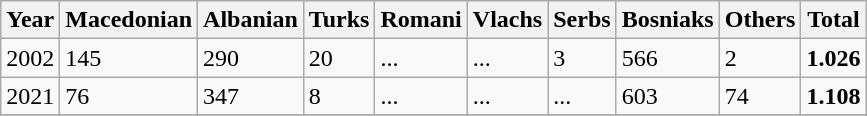<table class="wikitable">
<tr>
<th>Year</th>
<th>Macedonian</th>
<th>Albanian</th>
<th>Turks</th>
<th>Romani</th>
<th>Vlachs</th>
<th>Serbs</th>
<th>Bosniaks</th>
<th><abbr>Others</abbr></th>
<th>Total</th>
</tr>
<tr>
<td>2002</td>
<td>145</td>
<td>290</td>
<td>20</td>
<td>...</td>
<td>...</td>
<td>3</td>
<td>566</td>
<td>2</td>
<td><strong>1.026</strong></td>
</tr>
<tr>
<td>2021</td>
<td>76</td>
<td>347</td>
<td>8</td>
<td>...</td>
<td>...</td>
<td>...</td>
<td>603</td>
<td>74</td>
<td><strong>1.108</strong></td>
</tr>
<tr>
</tr>
</table>
